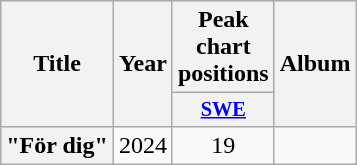<table class="wikitable plainrowheaders" style="text-align:center;">
<tr>
<th scope="col" rowspan="2">Title</th>
<th scope="col" rowspan="2">Year</th>
<th scope="col" colspan="1">Peak chart positions</th>
<th scope="col" rowspan="2">Album</th>
</tr>
<tr>
<th scope="col" style="width:3em;font-size:85%;"><a href='#'>SWE</a><br></th>
</tr>
<tr>
<th scope="row">"För dig"</th>
<td>2024</td>
<td>19</td>
<td></td>
</tr>
</table>
